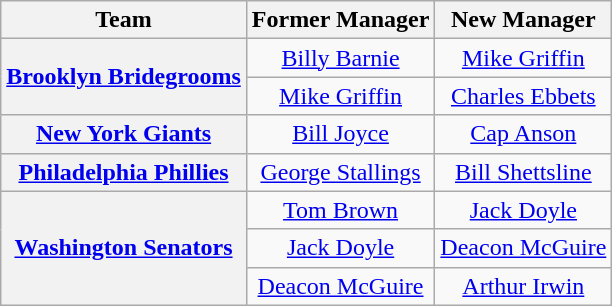<table class="wikitable plainrowheaders" style="text-align:center;">
<tr>
<th scope="col">Team</th>
<th scope="col">Former Manager</th>
<th scope="col">New Manager</th>
</tr>
<tr>
<th rowspan="2" scope="row" style="text-align:center;"><a href='#'>Brooklyn Bridegrooms</a></th>
<td><a href='#'>Billy Barnie</a></td>
<td><a href='#'>Mike Griffin</a></td>
</tr>
<tr>
<td><a href='#'>Mike Griffin</a></td>
<td><a href='#'>Charles Ebbets</a></td>
</tr>
<tr>
<th scope="row" style="text-align:center;"><a href='#'>New York Giants</a></th>
<td><a href='#'>Bill Joyce</a></td>
<td><a href='#'>Cap Anson</a></td>
</tr>
<tr>
<th scope="row" style="text-align:center;"><a href='#'>Philadelphia Phillies</a></th>
<td><a href='#'>George Stallings</a></td>
<td><a href='#'>Bill Shettsline</a></td>
</tr>
<tr>
<th rowspan="3" scope="row" style="text-align:center;"><a href='#'>Washington Senators</a></th>
<td><a href='#'>Tom Brown</a></td>
<td><a href='#'>Jack Doyle</a></td>
</tr>
<tr>
<td><a href='#'>Jack Doyle</a></td>
<td><a href='#'>Deacon McGuire</a></td>
</tr>
<tr>
<td><a href='#'>Deacon McGuire</a></td>
<td><a href='#'>Arthur Irwin</a></td>
</tr>
</table>
